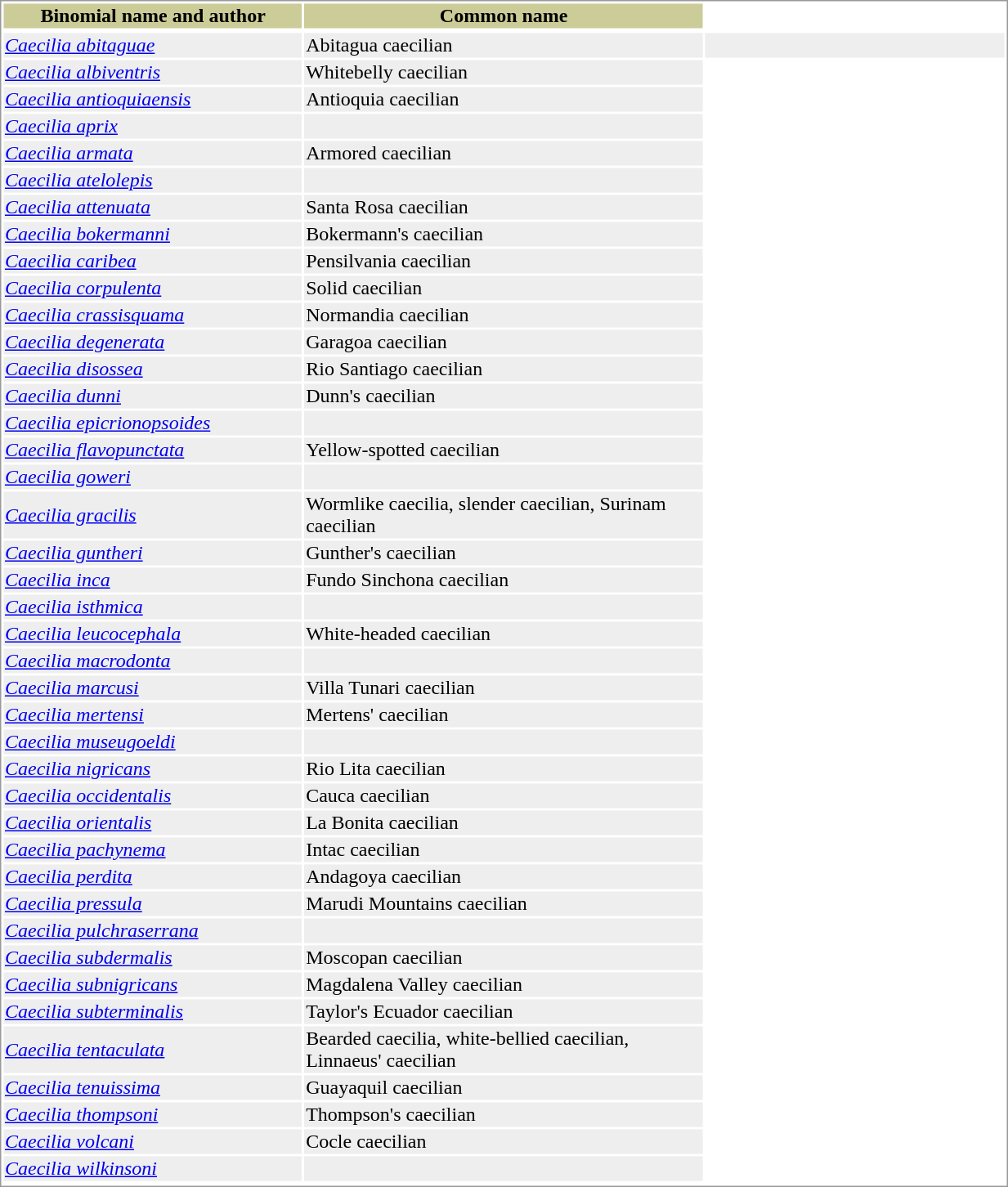<table style="text-align:left; border:1px solid #999999; width: 65%">
<tr style="background:#CCCC99; text-align: center; ">
<th style="width: 30%; ">Binomial name and author</th>
<th style="width: 40%; ">Common name</th>
</tr>
<tr>
</tr>
<tr style="background:#EEEEEE;">
<td><em><a href='#'>Caecilia abitaguae</a></em> </td>
<td>Abitagua caecilian</td>
<td></td>
</tr>
<tr style="background:#EEEEEE;">
<td><em><a href='#'>Caecilia albiventris</a></em> </td>
<td>Whitebelly caecilian</td>
</tr>
<tr style="background:#EEEEEE;">
<td><em><a href='#'>Caecilia antioquiaensis</a></em> </td>
<td>Antioquia caecilian</td>
</tr>
<tr style="background:#EEEEEE;">
<td><em><a href='#'>Caecilia aprix</a></em> </td>
<td></td>
</tr>
<tr style="background:#EEEEEE;">
<td><em><a href='#'>Caecilia armata</a></em> </td>
<td>Armored caecilian</td>
</tr>
<tr style="background:#EEEEEE;">
<td><em><a href='#'>Caecilia atelolepis</a></em> </td>
<td></td>
</tr>
<tr style="background:#EEEEEE;">
<td><em><a href='#'>Caecilia attenuata</a></em> </td>
<td>Santa Rosa caecilian</td>
</tr>
<tr style="background:#EEEEEE;">
<td><em><a href='#'>Caecilia bokermanni</a></em> </td>
<td>Bokermann's caecilian</td>
</tr>
<tr style="background:#EEEEEE;">
<td><em><a href='#'>Caecilia caribea</a></em> </td>
<td>Pensilvania caecilian</td>
</tr>
<tr style="background:#EEEEEE;">
<td><em><a href='#'>Caecilia corpulenta</a></em> </td>
<td>Solid caecilian</td>
</tr>
<tr style="background:#EEEEEE;">
<td><em><a href='#'>Caecilia crassisquama</a></em> </td>
<td>Normandia caecilian</td>
</tr>
<tr style="background:#EEEEEE;">
<td><em><a href='#'>Caecilia degenerata</a></em> </td>
<td>Garagoa caecilian</td>
</tr>
<tr style="background:#EEEEEE;">
<td><em><a href='#'>Caecilia disossea</a></em> </td>
<td>Rio Santiago caecilian</td>
</tr>
<tr style="background:#EEEEEE;">
<td><em><a href='#'>Caecilia dunni</a></em> </td>
<td>Dunn's caecilian</td>
</tr>
<tr style="background:#EEEEEE;">
<td><em><a href='#'>Caecilia epicrionopsoides</a></em> </td>
<td></td>
</tr>
<tr style="background:#EEEEEE;">
<td><em><a href='#'>Caecilia flavopunctata</a></em> </td>
<td>Yellow-spotted caecilian</td>
</tr>
<tr style="background:#EEEEEE;">
<td><em><a href='#'>Caecilia goweri</a></em> </td>
<td></td>
</tr>
<tr style="background:#EEEEEE;">
<td><em><a href='#'>Caecilia gracilis</a></em> </td>
<td>Wormlike caecilia, slender caecilian, Surinam caecilian</td>
</tr>
<tr style="background:#EEEEEE;">
<td><em><a href='#'>Caecilia guntheri</a></em> </td>
<td>Gunther's caecilian</td>
</tr>
<tr style="background:#EEEEEE;">
<td><em><a href='#'>Caecilia inca</a></em> </td>
<td>Fundo Sinchona caecilian</td>
</tr>
<tr style="background:#EEEEEE;">
<td><em><a href='#'>Caecilia isthmica</a></em> </td>
<td></td>
</tr>
<tr style="background:#EEEEEE;">
<td><em><a href='#'>Caecilia leucocephala</a></em> </td>
<td>White-headed caecilian</td>
</tr>
<tr style="background:#EEEEEE;">
<td><em><a href='#'>Caecilia macrodonta</a></em> </td>
<td></td>
</tr>
<tr style="background:#EEEEEE;">
<td><em><a href='#'>Caecilia marcusi</a></em> </td>
<td>Villa Tunari caecilian</td>
</tr>
<tr style="background:#EEEEEE;">
<td><em><a href='#'>Caecilia mertensi</a></em> </td>
<td>Mertens' caecilian</td>
</tr>
<tr style="background:#EEEEEE;">
<td><em><a href='#'>Caecilia museugoeldi</a></em> </td>
<td></td>
</tr>
<tr style="background:#EEEEEE;">
<td><em><a href='#'>Caecilia nigricans</a></em> </td>
<td>Rio Lita caecilian</td>
</tr>
<tr style="background:#EEEEEE;">
<td><em><a href='#'>Caecilia occidentalis</a></em> </td>
<td>Cauca caecilian</td>
</tr>
<tr style="background:#EEEEEE;">
<td><em><a href='#'>Caecilia orientalis</a></em> </td>
<td>La Bonita caecilian</td>
</tr>
<tr style="background:#EEEEEE;">
<td><em><a href='#'>Caecilia pachynema</a></em> </td>
<td>Intac caecilian</td>
</tr>
<tr style="background:#EEEEEE;">
<td><em><a href='#'>Caecilia perdita</a></em> </td>
<td>Andagoya caecilian</td>
</tr>
<tr style="background:#EEEEEE;">
<td><em><a href='#'>Caecilia pressula</a></em> </td>
<td>Marudi Mountains caecilian</td>
</tr>
<tr style="background:#EEEEEE;">
<td><em><a href='#'>Caecilia pulchraserrana</a></em> </td>
<td></td>
</tr>
<tr style="background:#EEEEEE;">
<td><em><a href='#'>Caecilia subdermalis</a></em> </td>
<td>Moscopan caecilian</td>
</tr>
<tr style="background:#EEEEEE;">
<td><em><a href='#'>Caecilia subnigricans</a></em> </td>
<td>Magdalena Valley caecilian</td>
</tr>
<tr style="background:#EEEEEE;">
<td><em><a href='#'>Caecilia subterminalis</a></em> </td>
<td>Taylor's Ecuador caecilian</td>
</tr>
<tr style="background:#EEEEEE;">
<td><em><a href='#'>Caecilia tentaculata</a></em> </td>
<td>Bearded caecilia, white-bellied caecilian, Linnaeus' caecilian</td>
</tr>
<tr style="background:#EEEEEE;">
<td><em><a href='#'>Caecilia tenuissima</a></em> </td>
<td>Guayaquil caecilian</td>
</tr>
<tr style="background:#EEEEEE;">
<td><em><a href='#'>Caecilia thompsoni</a></em> </td>
<td>Thompson's caecilian</td>
</tr>
<tr style="background:#EEEEEE;">
<td><em><a href='#'>Caecilia volcani</a></em> </td>
<td>Cocle caecilian</td>
</tr>
<tr style="background:#EEEEEE;">
<td><em><a href='#'>Caecilia wilkinsoni</a></em> </td>
<td></td>
</tr>
<tr>
</tr>
</table>
